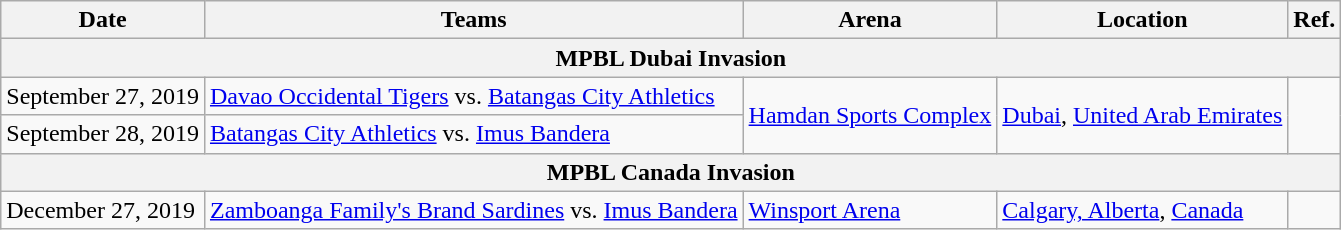<table class="wikitable">
<tr>
<th>Date</th>
<th>Teams</th>
<th>Arena</th>
<th>Location</th>
<th>Ref.</th>
</tr>
<tr>
<th colspan="5">MPBL Dubai Invasion</th>
</tr>
<tr>
<td>September 27, 2019</td>
<td><a href='#'>Davao Occidental Tigers</a> vs. <a href='#'>Batangas City Athletics</a></td>
<td rowspan="2"><a href='#'>Hamdan Sports Complex</a></td>
<td rowspan="2"><a href='#'>Dubai</a>, <a href='#'>United Arab Emirates</a></td>
</tr>
<tr>
<td>September 28, 2019</td>
<td><a href='#'>Batangas City Athletics</a> vs. <a href='#'>Imus Bandera</a></td>
</tr>
<tr>
<th colspan="5">MPBL Canada Invasion</th>
</tr>
<tr>
<td>December 27, 2019</td>
<td><a href='#'>Zamboanga Family's Brand Sardines</a> vs. <a href='#'>Imus Bandera</a></td>
<td><a href='#'>Winsport Arena</a></td>
<td><a href='#'>Calgary, Alberta</a>, <a href='#'>Canada</a></td>
<td></td>
</tr>
</table>
